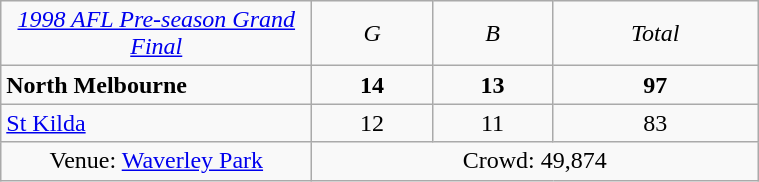<table class="wikitable" style="text-align:center; width:40%">
<tr>
<td width=200><em><a href='#'>1998 AFL Pre-season Grand Final</a></em></td>
<td><em>G</em></td>
<td><em>B</em></td>
<td><em>Total</em></td>
</tr>
<tr>
<td style="text-align:left"><strong>North Melbourne</strong></td>
<td><strong>14</strong></td>
<td><strong>13</strong></td>
<td><strong>97</strong></td>
</tr>
<tr>
<td style="text-align:left"><a href='#'>St Kilda</a></td>
<td>12</td>
<td>11</td>
<td>83</td>
</tr>
<tr>
<td>Venue: <a href='#'>Waverley Park</a></td>
<td colspan=3>Crowd: 49,874</td>
</tr>
</table>
